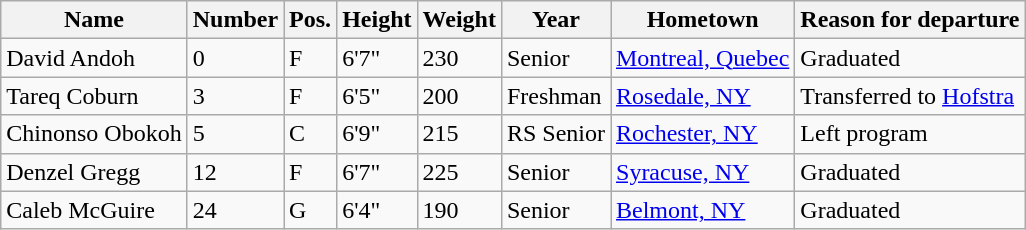<table class="wikitable sortable" border="1">
<tr>
<th>Name</th>
<th>Number</th>
<th>Pos.</th>
<th>Height</th>
<th>Weight</th>
<th>Year</th>
<th>Hometown</th>
<th class="unsortable">Reason for departure</th>
</tr>
<tr>
<td>David Andoh</td>
<td>0</td>
<td>F</td>
<td>6'7"</td>
<td>230</td>
<td>Senior</td>
<td><a href='#'>Montreal, Quebec</a></td>
<td>Graduated</td>
</tr>
<tr>
<td>Tareq Coburn</td>
<td>3</td>
<td>F</td>
<td>6'5"</td>
<td>200</td>
<td>Freshman</td>
<td><a href='#'>Rosedale, NY</a></td>
<td>Transferred to <a href='#'>Hofstra</a></td>
</tr>
<tr>
<td>Chinonso Obokoh</td>
<td>5</td>
<td>C</td>
<td>6'9"</td>
<td>215</td>
<td>RS Senior</td>
<td><a href='#'>Rochester, NY</a></td>
<td>Left program</td>
</tr>
<tr>
<td>Denzel Gregg</td>
<td>12</td>
<td>F</td>
<td>6'7"</td>
<td>225</td>
<td>Senior</td>
<td><a href='#'>Syracuse, NY</a></td>
<td>Graduated</td>
</tr>
<tr>
<td>Caleb McGuire</td>
<td>24</td>
<td>G</td>
<td>6'4"</td>
<td>190</td>
<td>Senior</td>
<td><a href='#'>Belmont, NY</a></td>
<td>Graduated</td>
</tr>
</table>
